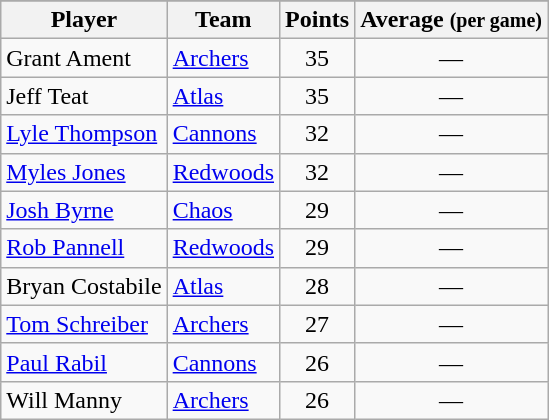<table class="wikitable sortable" style="text-align:left;">
<tr>
</tr>
<tr>
<th>Player</th>
<th>Team</th>
<th>Points</th>
<th>Average <small>(per game)</small><br></th>
</tr>
<tr>
<td>Grant Ament</td>
<td><a href='#'>Archers</a></td>
<td style="text-align:center;">35</td>
<td style="text-align:center;">—</td>
</tr>
<tr>
<td>Jeff Teat</td>
<td><a href='#'>Atlas</a></td>
<td style="text-align: center;">35</td>
<td style="text-align:center;">—</td>
</tr>
<tr>
<td><a href='#'>Lyle Thompson</a></td>
<td><a href='#'>Cannons</a></td>
<td style="text-align:center;">32</td>
<td style="text-align:center;">—</td>
</tr>
<tr>
<td><a href='#'>Myles Jones</a></td>
<td><a href='#'>Redwoods</a></td>
<td style="text-align:center;">32</td>
<td style="text-align:center;">—</td>
</tr>
<tr>
<td><a href='#'>Josh Byrne</a></td>
<td><a href='#'>Chaos</a></td>
<td style="text-align:center;">29</td>
<td style="text-align:center;">—</td>
</tr>
<tr>
<td><a href='#'>Rob Pannell</a></td>
<td><a href='#'>Redwoods</a></td>
<td style="text-align:center;">29</td>
<td style="text-align:center;">—</td>
</tr>
<tr>
<td>Bryan Costabile</td>
<td><a href='#'>Atlas</a></td>
<td style="text-align:center;">28</td>
<td style="text-align:center;">—</td>
</tr>
<tr>
<td><a href='#'>Tom Schreiber</a></td>
<td><a href='#'>Archers</a></td>
<td style="text-align:center;">27</td>
<td style="text-align:center;">—</td>
</tr>
<tr>
<td><a href='#'>Paul Rabil</a></td>
<td><a href='#'>Cannons</a></td>
<td style="text-align:center;">26</td>
<td style="text-align:center;">—</td>
</tr>
<tr>
<td>Will Manny</td>
<td><a href='#'>Archers</a></td>
<td style="text-align:center;">26</td>
<td style="text-align:center;">—</td>
</tr>
</table>
